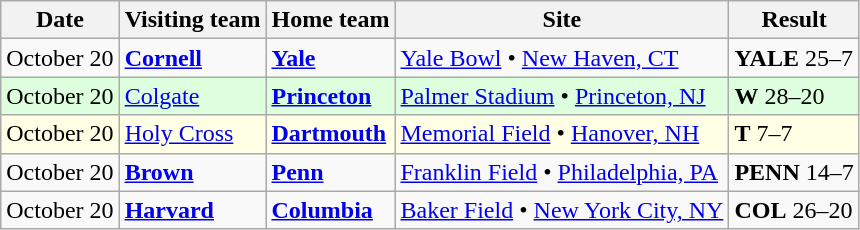<table class="wikitable">
<tr>
<th>Date</th>
<th>Visiting team</th>
<th>Home team</th>
<th>Site</th>
<th>Result</th>
</tr>
<tr>
<td>October 20</td>
<td><strong><a href='#'>Cornell</a></strong></td>
<td><strong><a href='#'>Yale</a></strong></td>
<td><a href='#'>Yale Bowl</a> • <a href='#'>New Haven, CT</a></td>
<td><strong>YALE</strong> 25–7</td>
</tr>
<tr style="background:#DDFFDD;">
<td>October 20</td>
<td><a href='#'>Colgate</a></td>
<td><strong><a href='#'>Princeton</a></strong></td>
<td><a href='#'>Palmer Stadium</a> • <a href='#'>Princeton, NJ</a></td>
<td><strong>W</strong> 28–20</td>
</tr>
<tr style="background:#FFFFE6;">
<td>October 20</td>
<td><a href='#'>Holy Cross</a></td>
<td><strong><a href='#'>Dartmouth</a></strong></td>
<td><a href='#'>Memorial Field</a> • <a href='#'>Hanover, NH</a></td>
<td><strong>T</strong> 7–7</td>
</tr>
<tr>
<td>October 20</td>
<td><strong><a href='#'>Brown</a></strong></td>
<td><strong><a href='#'>Penn</a></strong></td>
<td><a href='#'>Franklin Field</a> • <a href='#'>Philadelphia, PA</a></td>
<td><strong>PENN</strong> 14–7</td>
</tr>
<tr>
<td>October 20</td>
<td><strong><a href='#'>Harvard</a></strong></td>
<td><strong><a href='#'>Columbia</a></strong></td>
<td><a href='#'>Baker Field</a> • <a href='#'>New York City, NY</a></td>
<td><strong>COL</strong> 26–20</td>
</tr>
</table>
